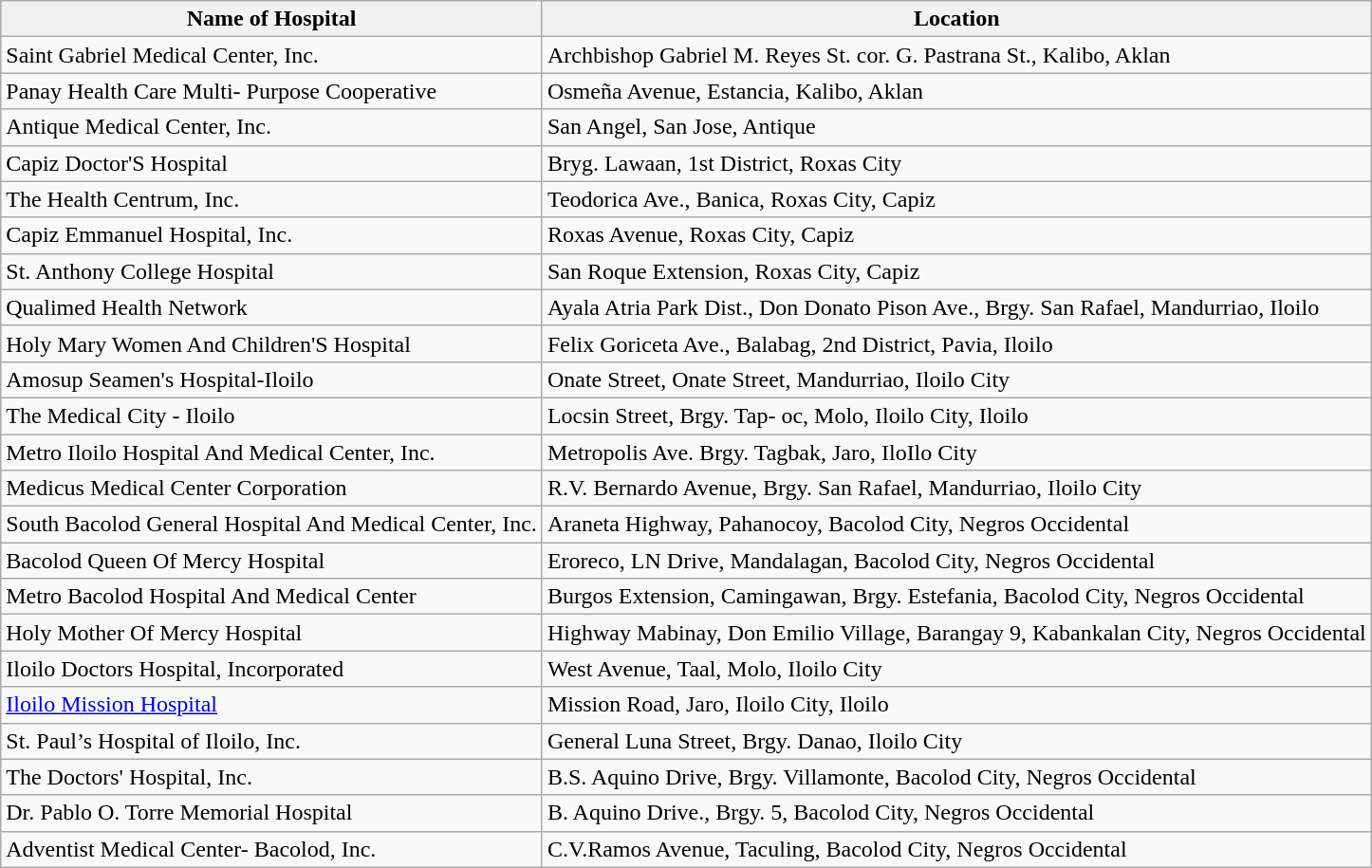<table class="wikitable">
<tr>
<th>Name of Hospital</th>
<th>Location</th>
</tr>
<tr style="vertical-align:middle;">
<td>Saint Gabriel Medical Center, Inc.</td>
<td>Archbishop Gabriel M. Reyes St. cor. G. Pastrana St., Kalibo, Aklan</td>
</tr>
<tr style="vertical-align:middle;">
<td>Panay Health Care Multi- Purpose Cooperative</td>
<td>Osmeña Avenue, Estancia, Kalibo, Aklan</td>
</tr>
<tr style="vertical-align:middle;">
<td>Antique Medical Center, Inc.</td>
<td>San Angel, San Jose, Antique</td>
</tr>
<tr style="vertical-align:middle;">
<td>Capiz Doctor'S Hospital</td>
<td>Bryg. Lawaan, 1st District, Roxas City</td>
</tr>
<tr style="vertical-align:middle;">
<td>The Health Centrum, Inc.</td>
<td>Teodorica Ave., Banica, Roxas City, Capiz</td>
</tr>
<tr style="vertical-align:middle;">
<td>Capiz Emmanuel Hospital, Inc.</td>
<td>Roxas Avenue, Roxas City, Capiz</td>
</tr>
<tr style="vertical-align:middle;">
<td>St. Anthony College Hospital</td>
<td>San Roque Extension, Roxas City, Capiz</td>
</tr>
<tr style="vertical-align:middle;">
<td>Qualimed Health Network</td>
<td>Ayala Atria Park Dist., Don Donato Pison Ave., Brgy. San Rafael, Mandurriao, Iloilo</td>
</tr>
<tr style="vertical-align:middle;">
<td>Holy Mary Women And Children'S Hospital</td>
<td>Felix Goriceta Ave., Balabag, 2nd District, Pavia, Iloilo</td>
</tr>
<tr style="vertical-align:middle;">
<td>Amosup Seamen's Hospital-Iloilo</td>
<td>Onate Street, Onate Street, Mandurriao, Iloilo City</td>
</tr>
<tr style="vertical-align:middle;">
<td>The Medical City - Iloilo</td>
<td>Locsin Street, Brgy. Tap- oc, Molo, Iloilo City, Iloilo</td>
</tr>
<tr style="vertical-align:middle;">
<td>Metro Iloilo Hospital And Medical Center, Inc.</td>
<td>Metropolis Ave. Brgy. Tagbak, Jaro, IloIlo City</td>
</tr>
<tr style="vertical-align:middle;">
<td>Medicus Medical Center Corporation</td>
<td>R.V. Bernardo Avenue, Brgy. San Rafael, Mandurriao, Iloilo City</td>
</tr>
<tr style="vertical-align:middle;">
<td>South Bacolod General Hospital And Medical Center, Inc.</td>
<td>Araneta Highway, Pahanocoy, Bacolod City, Negros Occidental</td>
</tr>
<tr style="vertical-align:middle;">
<td>Bacolod Queen Of Mercy Hospital</td>
<td>Eroreco, LN Drive, Mandalagan, Bacolod City, Negros Occidental</td>
</tr>
<tr style="vertical-align:middle;">
<td>Metro Bacolod Hospital And Medical Center</td>
<td>Burgos Extension, Camingawan, Brgy. Estefania, Bacolod City, Negros Occidental</td>
</tr>
<tr style="vertical-align:middle;">
<td>Holy Mother Of Mercy Hospital</td>
<td>Highway Mabinay, Don Emilio Village, Barangay 9, Kabankalan City, Negros Occidental</td>
</tr>
<tr style="vertical-align:middle;">
<td>Iloilo Doctors Hospital, Incorporated</td>
<td>West Avenue, Taal, Molo, Iloilo City</td>
</tr>
<tr style="vertical-align:middle;">
<td><a href='#'>Iloilo Mission Hospital</a></td>
<td>Mission Road, Jaro, Iloilo City, Iloilo</td>
</tr>
<tr style="vertical-align:middle;">
<td>St. Paul’s Hospital of Iloilo, Inc.</td>
<td>General Luna Street, Brgy. Danao, Iloilo City</td>
</tr>
<tr style="vertical-align:middle;">
<td>The Doctors' Hospital, Inc.</td>
<td>B.S. Aquino Drive, Brgy. Villamonte, Bacolod City, Negros Occidental</td>
</tr>
<tr style="vertical-align:middle;">
<td>Dr. Pablo O. Torre Memorial Hospital</td>
<td>B. Aquino Drive., Brgy. 5, Bacolod City, Negros Occidental</td>
</tr>
<tr style="vertical-align:middle;">
<td>Adventist Medical Center- Bacolod, Inc.</td>
<td>C.V.Ramos Avenue, Taculing, Bacolod City, Negros Occidental</td>
</tr>
</table>
